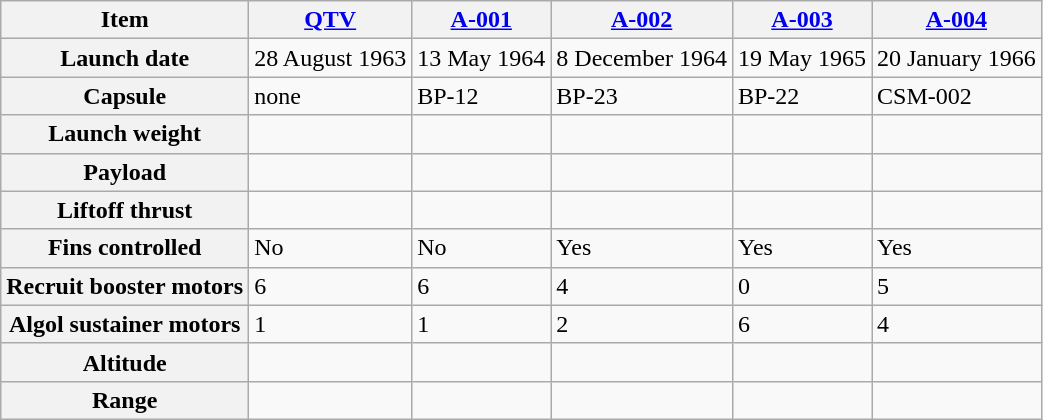<table class="wikitable plainrowheaders">
<tr>
<th scope="col">Item</th>
<th scope="col"><a href='#'>QTV</a></th>
<th scope="col"><a href='#'>A-001</a></th>
<th scope="col"><a href='#'>A-002</a></th>
<th scope="col"><a href='#'>A-003</a></th>
<th scope="col"><a href='#'>A-004</a></th>
</tr>
<tr>
<th>Launch date</th>
<td>28 August 1963</td>
<td>13 May 1964</td>
<td>8 December 1964</td>
<td>19 May 1965</td>
<td>20 January 1966</td>
</tr>
<tr>
<th>Capsule</th>
<td>none</td>
<td>BP-12</td>
<td>BP-23</td>
<td>BP-22</td>
<td>CSM-002</td>
</tr>
<tr>
<th>Launch weight</th>
<td></td>
<td></td>
<td></td>
<td></td>
<td></td>
</tr>
<tr>
<th>Payload</th>
<td></td>
<td></td>
<td></td>
<td></td>
<td></td>
</tr>
<tr>
<th>Liftoff thrust</th>
<td></td>
<td></td>
<td></td>
<td></td>
<td></td>
</tr>
<tr>
<th>Fins controlled</th>
<td>No</td>
<td>No</td>
<td>Yes</td>
<td>Yes</td>
<td>Yes</td>
</tr>
<tr>
<th>Recruit booster motors</th>
<td>6</td>
<td>6</td>
<td>4</td>
<td>0</td>
<td>5</td>
</tr>
<tr>
<th>Algol sustainer motors</th>
<td>1</td>
<td>1</td>
<td>2</td>
<td>6</td>
<td>4</td>
</tr>
<tr>
<th>Altitude</th>
<td></td>
<td></td>
<td></td>
<td></td>
<td></td>
</tr>
<tr>
<th>Range</th>
<td></td>
<td></td>
<td></td>
<td></td>
<td></td>
</tr>
</table>
